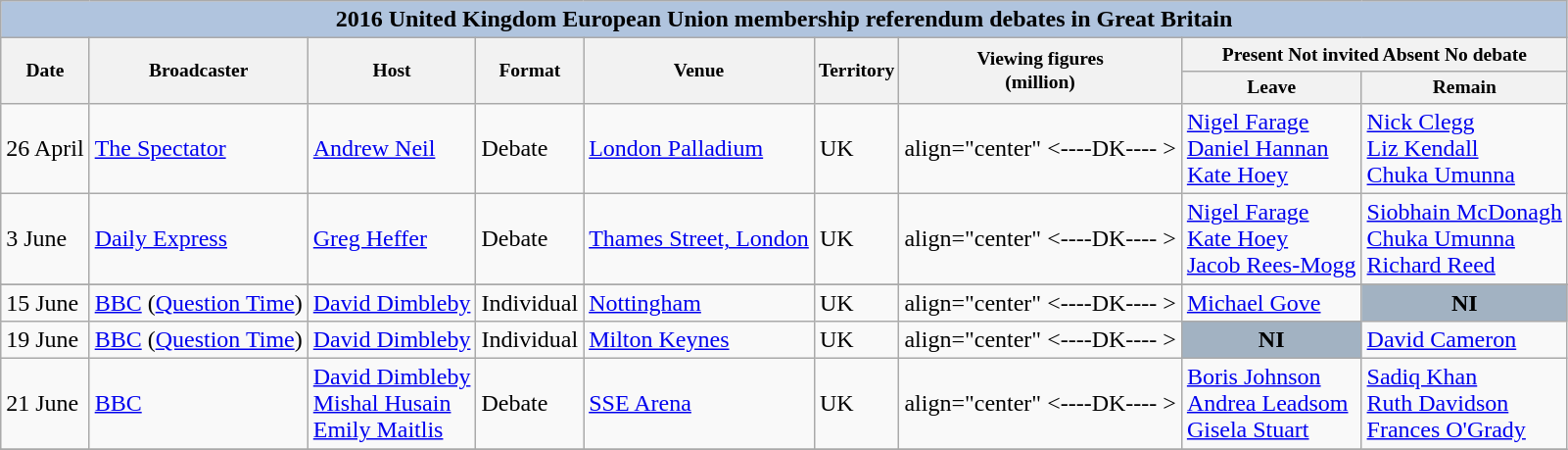<table class="wikitable" style="text-justify: none">
<tr>
<th style="background:#B0C4DE" colspan="18">2016 United Kingdom European Union membership referendum debates in Great Britain</th>
</tr>
<tr style="font-size:small;">
<th rowspan="2">Date</th>
<th rowspan="2">Broadcaster</th>
<th rowspan="2">Host</th>
<th rowspan="2">Format</th>
<th rowspan="2">Venue</th>
<th rowspan="2">Territory</th>
<th rowspan="2">Viewing figures<br>(million)</th>
<th colspan="2" scope="col"> Present  Not invited  Absent  No debate</th>
</tr>
<tr style="font-size:small;">
<th>Leave</th>
<th>Remain</th>
</tr>
<tr>
<td>26 April</td>
<td><a href='#'>The Spectator</a></td>
<td><a href='#'>Andrew Neil</a></td>
<td>Debate</td>
<td><a href='#'>London Palladium</a></td>
<td>UK</td>
<td>align="center" <----DK---- ></td>
<td><a href='#'>Nigel Farage</a> <br> <a href='#'>Daniel Hannan</a> <br> <a href='#'>Kate Hoey</a></td>
<td><a href='#'>Nick Clegg</a> <br> <a href='#'>Liz Kendall</a> <br> <a href='#'>Chuka Umunna</a></td>
</tr>
<tr>
<td>3 June</td>
<td><a href='#'>Daily Express</a></td>
<td><a href='#'>Greg Heffer</a></td>
<td>Debate</td>
<td><a href='#'>Thames Street, London</a></td>
<td>UK</td>
<td>align="center" <----DK---- ></td>
<td><a href='#'>Nigel Farage</a> <br> <a href='#'>Kate Hoey</a> <br> <a href='#'>Jacob Rees-Mogg</a></td>
<td><a href='#'>Siobhain McDonagh</a> <br> <a href='#'>Chuka Umunna</a> <br> <a href='#'>Richard Reed</a></td>
</tr>
<tr>
</tr>
<tr>
<td>15 June</td>
<td><a href='#'>BBC</a> (<a href='#'>Question Time</a>)</td>
<td><a href='#'>David Dimbleby</a></td>
<td>Individual</td>
<td><a href='#'>Nottingham</a></td>
<td>UK</td>
<td>align="center" <----DK---- ></td>
<td><a href='#'>Michael Gove</a></td>
<td style="background:#A2B2C2; color:black; text-align:center;"><strong>NI</strong></td>
</tr>
<tr>
<td>19 June</td>
<td><a href='#'>BBC</a> (<a href='#'>Question Time</a>)</td>
<td><a href='#'>David Dimbleby</a></td>
<td>Individual</td>
<td><a href='#'>Milton Keynes</a></td>
<td>UK</td>
<td>align="center" <----DK---- ></td>
<td style="background:#A2B2C2; color:black; text-align:center;"><strong>NI</strong></td>
<td><a href='#'>David Cameron</a></td>
</tr>
<tr>
<td>21 June</td>
<td><a href='#'>BBC</a></td>
<td><a href='#'>David Dimbleby</a> <br> <a href='#'>Mishal Husain</a> <br> <a href='#'>Emily Maitlis</a></td>
<td>Debate</td>
<td><a href='#'>SSE Arena</a></td>
<td>UK</td>
<td>align="center" <----DK---- ></td>
<td><a href='#'>Boris Johnson</a> <br> <a href='#'>Andrea Leadsom</a> <br> <a href='#'>Gisela Stuart</a></td>
<td><a href='#'>Sadiq Khan</a> <br> <a href='#'>Ruth Davidson</a> <br> <a href='#'>Frances O'Grady</a></td>
</tr>
<tr>
</tr>
</table>
